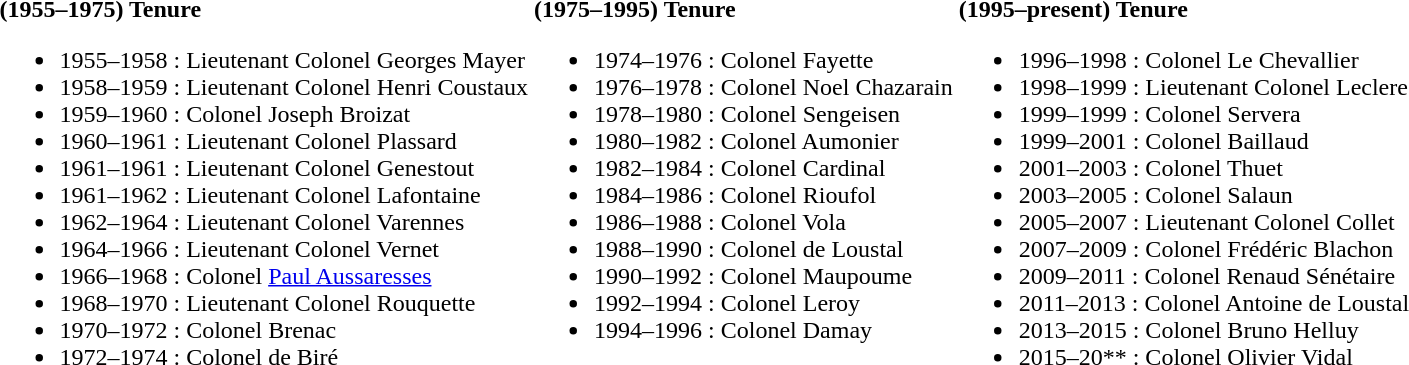<table>
<tr>
<td valign=top><br><strong>(1955–1975) Tenure </strong><ul><li>1955–1958 : Lieutenant Colonel Georges Mayer</li><li>1958–1959 : Lieutenant Colonel Henri Coustaux</li><li>1959–1960 : Colonel Joseph Broizat</li><li>1960–1961 : Lieutenant Colonel Plassard</li><li>1961–1961 : Lieutenant Colonel Genestout</li><li>1961–1962 : Lieutenant Colonel Lafontaine</li><li>1962–1964 : Lieutenant Colonel Varennes</li><li>1964–1966 : Lieutenant Colonel Vernet</li><li>1966–1968 : Colonel <a href='#'>Paul Aussaresses</a></li><li>1968–1970 : Lieutenant Colonel Rouquette</li><li>1970–1972 : Colonel Brenac</li><li>1972–1974 : Colonel de Biré</li></ul></td>
<td valign=top><br><strong>(1975–1995) Tenure </strong><ul><li>1974–1976 : Colonel Fayette</li><li>1976–1978 : Colonel Noel Chazarain</li><li>1978–1980 : Colonel Sengeisen</li><li>1980–1982 : Colonel Aumonier</li><li>1982–1984 : Colonel Cardinal</li><li>1984–1986 : Colonel Rioufol</li><li>1986–1988 : Colonel Vola</li><li>1988–1990 : Colonel de Loustal</li><li>1990–1992 : Colonel Maupoume</li><li>1992–1994 : Colonel Leroy</li><li>1994–1996 : Colonel Damay</li></ul></td>
<td valign=top><br><strong>(1995–present) Tenure </strong><ul><li>1996–1998 : Colonel Le Chevallier</li><li>1998–1999 : Lieutenant Colonel Leclere</li><li>1999–1999 : Colonel Servera</li><li>1999–2001 : Colonel Baillaud</li><li>2001–2003 : Colonel Thuet</li><li>2003–2005 : Colonel Salaun</li><li>2005–2007 : Lieutenant Colonel Collet</li><li>2007–2009 : Colonel Frédéric Blachon</li><li>2009–2011 : Colonel Renaud Sénétaire</li><li>2011–2013 : Colonel Antoine de Loustal</li><li>2013–2015 : Colonel Bruno Helluy</li><li>2015–20** : Colonel Olivier Vidal</li></ul></td>
</tr>
</table>
